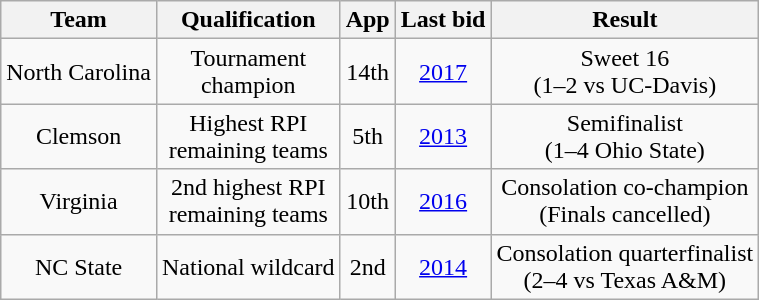<table class="wikitable sortable" style="text-align:center">
<tr>
<th>Team</th>
<th>Qualification</th>
<th>App</th>
<th>Last bid</th>
<th>Result</th>
</tr>
<tr>
<td>North Carolina</td>
<td>Tournament<br>champion</td>
<td>14th</td>
<td><a href='#'>2017</a></td>
<td>Sweet 16<br>(1–2 vs UC-Davis)</td>
</tr>
<tr>
<td>Clemson</td>
<td>Highest RPI<br>remaining teams</td>
<td>5th</td>
<td><a href='#'>2013</a></td>
<td>Semifinalist<br>(1–4 Ohio State)</td>
</tr>
<tr>
<td>Virginia</td>
<td>2nd highest RPI<br>remaining teams</td>
<td>10th</td>
<td><a href='#'>2016</a></td>
<td>Consolation co-champion<br>(Finals cancelled)</td>
</tr>
<tr>
<td>NC State</td>
<td>National wildcard</td>
<td>2nd</td>
<td><a href='#'>2014</a></td>
<td>Consolation quarterfinalist<br>(2–4 vs Texas A&M)</td>
</tr>
</table>
